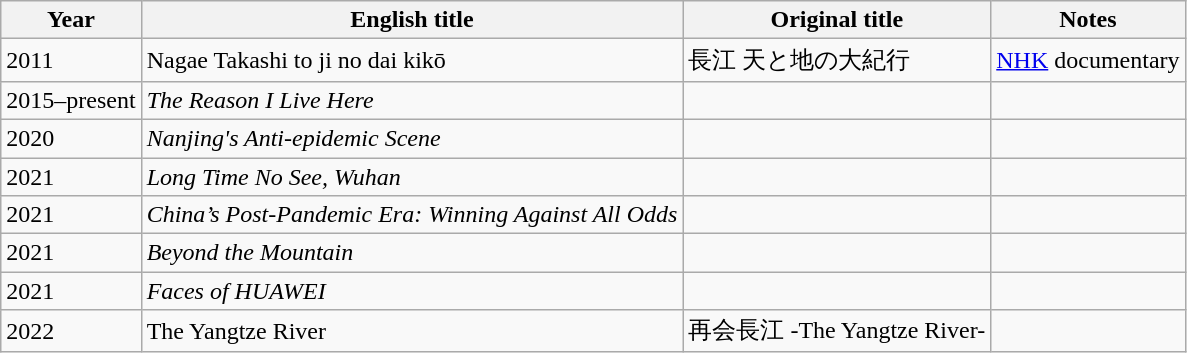<table class="wikitable">
<tr>
<th>Year</th>
<th>English title</th>
<th>Original title</th>
<th>Notes</th>
</tr>
<tr>
<td>2011</td>
<td>Nagae Takashi to ji no dai kikō</td>
<td>長江 天と地の大紀行</td>
<td><a href='#'>NHK</a> documentary</td>
</tr>
<tr>
<td>2015–present</td>
<td><em>The Reason I Live Here</em></td>
<td></td>
<td></td>
</tr>
<tr>
<td>2020</td>
<td><em>Nanjing's Anti-epidemic Scene</em></td>
<td></td>
<td></td>
</tr>
<tr>
<td>2021</td>
<td><em>Long Time No See, Wuhan</em></td>
<td></td>
<td></td>
</tr>
<tr>
<td>2021</td>
<td><em>China’s Post-Pandemic Era: Winning Against All Odds</em></td>
<td></td>
<td></td>
</tr>
<tr>
<td>2021</td>
<td><em>Beyond the Mountain</em></td>
<td></td>
<td></td>
</tr>
<tr>
<td>2021</td>
<td><em>Faces of HUAWEI</em></td>
<td></td>
<td></td>
</tr>
<tr>
<td>2022</td>
<td>The Yangtze River</td>
<td>再会長江 -The Yangtze River-</td>
<td></td>
</tr>
</table>
